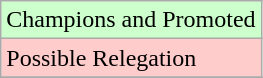<table class="wikitable">
<tr width=10px bgcolor="#ccffcc">
<td>Champions and Promoted</td>
</tr>
<tr width=10px bgcolor="#ffcccc">
<td>Possible Relegation</td>
</tr>
<tr>
</tr>
</table>
